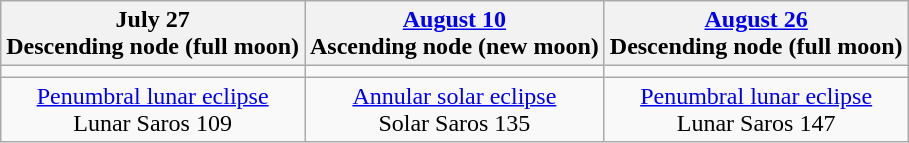<table class="wikitable">
<tr>
<th>July 27<br>Descending node (full moon)<br></th>
<th><a href='#'>August 10</a><br>Ascending node (new moon)<br></th>
<th><a href='#'>August 26</a><br>Descending node (full moon)<br></th>
</tr>
<tr>
<td></td>
<td></td>
<td></td>
</tr>
<tr align=center>
<td><a href='#'>Penumbral lunar eclipse</a><br>Lunar Saros 109</td>
<td><a href='#'>Annular solar eclipse</a><br>Solar Saros 135</td>
<td><a href='#'>Penumbral lunar eclipse</a><br>Lunar Saros 147</td>
</tr>
</table>
